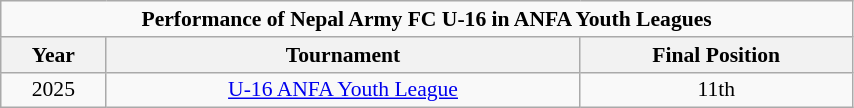<table class="wikitable sortable" style="text-align:center; font-size:90%; width:45%;">
<tr>
<td colspan="3"><strong>Performance of Nepal Army FC U-16 in ANFA Youth Leagues</strong></td>
</tr>
<tr>
<th style="text-align:center; width:"5%";">Year</th>
<th style="text-align:center; width:"20%";">Tournament</th>
<th style="text-align:center; width:"20%";">Final Position</th>
</tr>
<tr>
<td>2025</td>
<td><a href='#'>U-16 ANFA Youth League</a></td>
<td>11th</td>
</tr>
</table>
